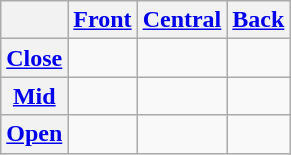<table class="wikitable" style="text-align:center;">
<tr>
<th></th>
<th><a href='#'>Front</a></th>
<th><a href='#'>Central</a></th>
<th><a href='#'>Back</a></th>
</tr>
<tr>
<th><a href='#'>Close</a></th>
<td></td>
<td> </td>
<td></td>
</tr>
<tr>
<th><a href='#'>Mid</a></th>
<td></td>
<td></td>
<td></td>
</tr>
<tr>
<th><a href='#'>Open</a></th>
<td></td>
<td></td>
<td></td>
</tr>
</table>
